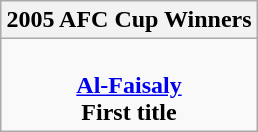<table class=wikitable style="text-align:center; margin:auto">
<tr>
<th>2005 AFC Cup Winners</th>
</tr>
<tr>
<td> <br> <strong><a href='#'>Al-Faisaly</a></strong> <br> <strong>First title</strong></td>
</tr>
</table>
